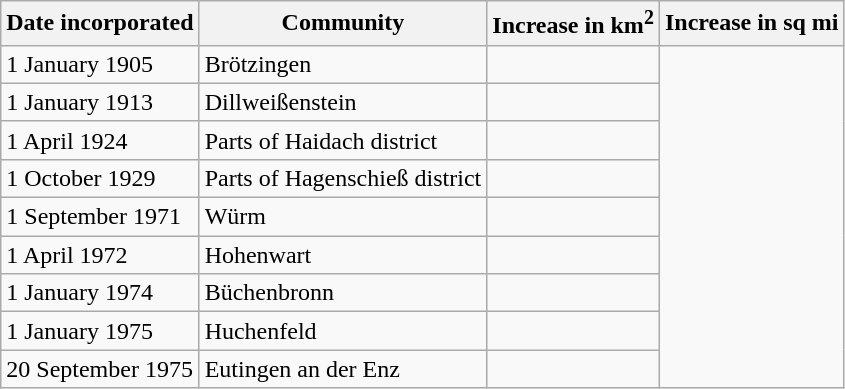<table class="wikitable">
<tr>
<th>Date incorporated</th>
<th>Community</th>
<th>Increase in km<sup>2</sup></th>
<th>Increase in sq mi</th>
</tr>
<tr>
<td>1 January 1905</td>
<td>Brötzingen</td>
<td></td>
</tr>
<tr>
<td>1 January 1913</td>
<td>Dillweißenstein</td>
<td></td>
</tr>
<tr>
<td>1 April 1924</td>
<td>Parts of Haidach district</td>
<td></td>
</tr>
<tr>
<td>1 October 1929</td>
<td>Parts of Hagenschieß district</td>
<td></td>
</tr>
<tr>
<td>1 September 1971</td>
<td>Würm</td>
<td></td>
</tr>
<tr>
<td>1 April 1972</td>
<td>Hohenwart</td>
<td></td>
</tr>
<tr>
<td>1 January 1974</td>
<td>Büchenbronn</td>
<td></td>
</tr>
<tr>
<td>1 January 1975</td>
<td>Huchenfeld</td>
<td></td>
</tr>
<tr>
<td>20 September 1975</td>
<td>Eutingen an der Enz</td>
<td></td>
</tr>
</table>
